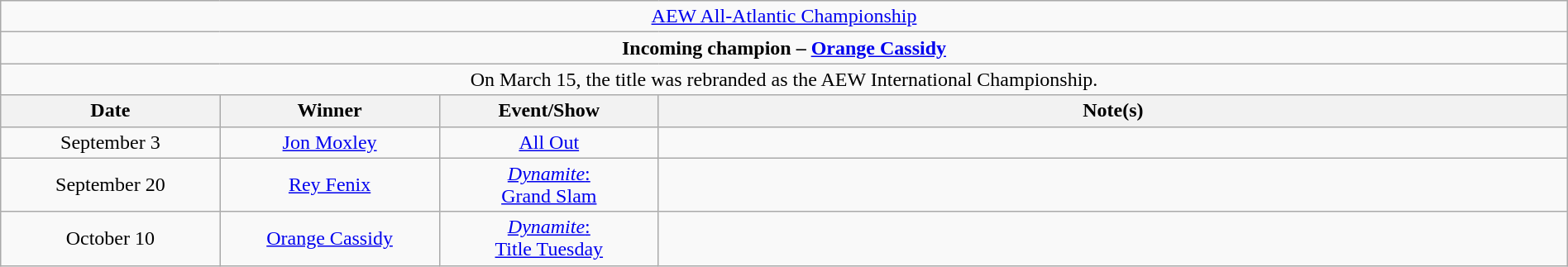<table class="wikitable" style="text-align:center; width:100%;">
<tr>
<td colspan="4" style="text-align: center;"><a href='#'>AEW All-Atlantic Championship</a></td>
</tr>
<tr>
<td colspan="4" style="text-align: center;"><strong>Incoming champion – <a href='#'>Orange Cassidy</a></strong></td>
</tr>
<tr>
<td colspan=4>On March 15, the title was rebranded as the AEW International Championship.</td>
</tr>
<tr>
<th width=14%>Date</th>
<th width=14%>Winner</th>
<th width=14%>Event/Show</th>
<th width=58%>Note(s)</th>
</tr>
<tr>
<td>September 3</td>
<td><a href='#'>Jon Moxley</a></td>
<td><a href='#'>All Out</a></td>
<td></td>
</tr>
<tr>
<td>September 20</td>
<td><a href='#'>Rey Fenix</a></td>
<td><a href='#'><em>Dynamite</em>:<br>Grand Slam</a></td>
<td></td>
</tr>
<tr>
<td>October 10</td>
<td><a href='#'>Orange Cassidy</a></td>
<td><a href='#'><em>Dynamite</em>:<br>Title Tuesday</a></td>
<td></td>
</tr>
</table>
